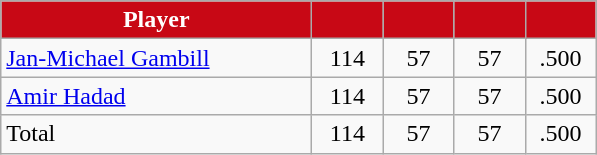<table class="wikitable" style="text-align:center">
<tr>
<th style="background:#C80815; color:white" width="200px">Player</th>
<th style="background:#C80815; color:white" width="40px"></th>
<th style="background:#C80815; color:white" width="40px"></th>
<th style="background:#C80815; color:white" width="40px"></th>
<th style="background:#C80815; color:white" width="40px"></th>
</tr>
<tr>
<td style="text-align:left"><a href='#'>Jan-Michael Gambill</a></td>
<td>114</td>
<td>57</td>
<td>57</td>
<td>.500</td>
</tr>
<tr>
<td style="text-align:left"><a href='#'>Amir Hadad</a></td>
<td>114</td>
<td>57</td>
<td>57</td>
<td>.500</td>
</tr>
<tr>
<td style="text-align:left">Total</td>
<td>114</td>
<td>57</td>
<td>57</td>
<td>.500</td>
</tr>
</table>
